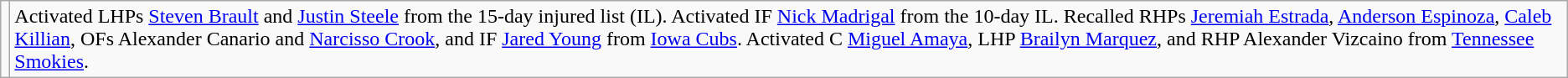<table class="wikitable">
<tr>
<td></td>
<td>Activated LHPs <a href='#'>Steven Brault</a> and <a href='#'>Justin Steele</a> from the 15-day injured list (IL). Activated IF <a href='#'>Nick Madrigal</a> from the 10-day IL. Recalled RHPs <a href='#'>Jeremiah Estrada</a>, <a href='#'>Anderson Espinoza</a>, <a href='#'>Caleb Killian</a>, OFs Alexander Canario and <a href='#'>Narcisso Crook</a>, and IF <a href='#'>Jared Young</a> from <a href='#'>Iowa Cubs</a>. Activated C <a href='#'>Miguel Amaya</a>, LHP <a href='#'>Brailyn Marquez</a>, and RHP Alexander Vizcaino from <a href='#'>Tennessee Smokies</a>.</td>
</tr>
</table>
